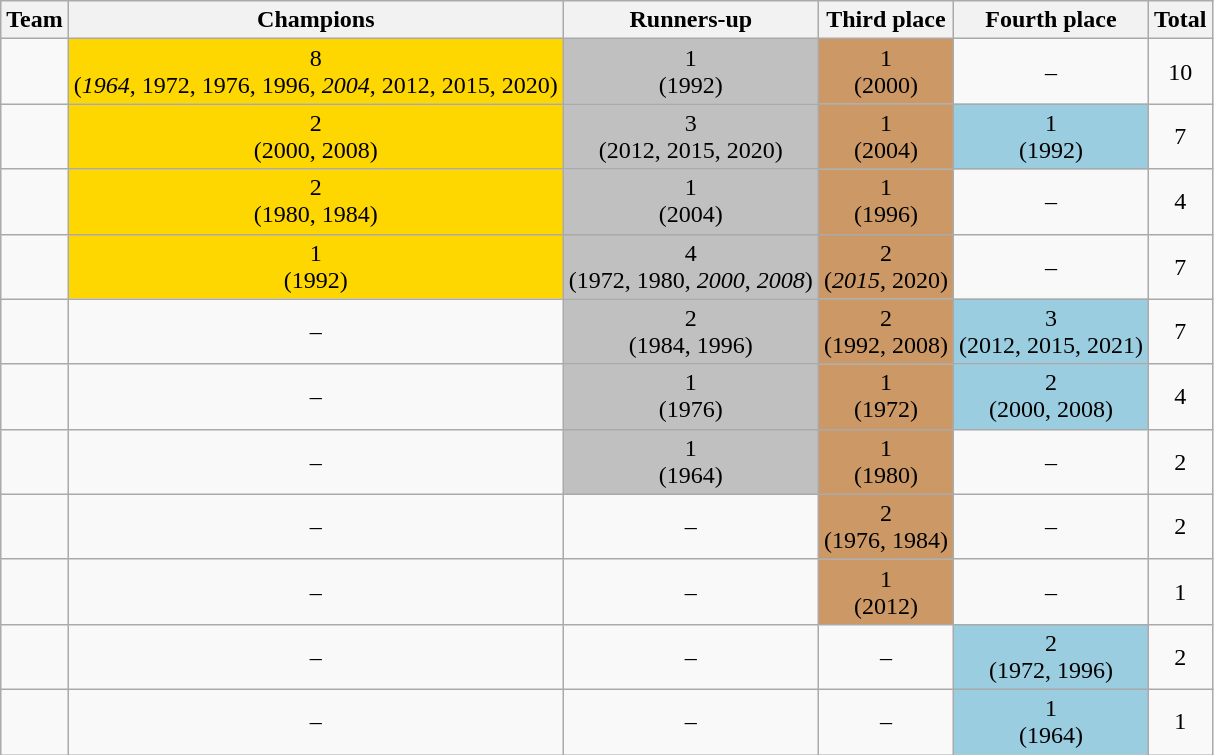<table class="wikitable" style="text-align: center;">
<tr>
<th>Team</th>
<th>Champions</th>
<th>Runners-up</th>
<th>Third place</th>
<th>Fourth place</th>
<th>Total</th>
</tr>
<tr>
<td align=left></td>
<td style="background:gold">8<br>(<em>1964</em>, 1972, 1976, 1996, <em>2004</em>, 2012, 2015, 2020)</td>
<td style="background:silver">1<br>(1992)</td>
<td style="background:#c96">1<br>(2000)</td>
<td>–</td>
<td>10</td>
</tr>
<tr>
<td align=left></td>
<td style="background:gold">2<br>(2000, 2008)</td>
<td style="background:silver">3<br>(2012, 2015, 2020)</td>
<td style="background:#c96">1<br>(2004)</td>
<td style="background:#9acddf">1<br>(1992)</td>
<td>7</td>
</tr>
<tr>
<td align=left></td>
<td style="background:gold">2<br>(1980, 1984)</td>
<td style="background:silver">1<br>(2004)</td>
<td style="background:#c96">1<br>(1996)</td>
<td>–</td>
<td>4</td>
</tr>
<tr>
<td align=left></td>
<td style="background:gold">1<br>(1992)</td>
<td style="background:silver">4<br>(1972, 1980, <em>2000</em>, <em>2008</em>)</td>
<td style="background:#c96">2<br>(<em>2015</em>, 2020)</td>
<td>–</td>
<td>7</td>
</tr>
<tr>
<td align=left></td>
<td>–</td>
<td style="background:silver">2<br>(1984, 1996)</td>
<td style="background:#c96">2<br>(1992, 2008)</td>
<td style="background:#9acddf">3<br>(2012, 2015, 2021)</td>
<td>7</td>
</tr>
<tr>
<td align=left></td>
<td>–</td>
<td style="background:silver">1<br>(1976)</td>
<td style="background:#c96">1<br>(1972)</td>
<td style="background:#9acddf">2<br>(2000, 2008)</td>
<td>4</td>
</tr>
<tr>
<td align=left></td>
<td>–</td>
<td style="background:silver">1<br>(1964)</td>
<td style="background:#c96">1<br>(1980)</td>
<td>–</td>
<td>2</td>
</tr>
<tr>
<td align=left></td>
<td>–</td>
<td>–</td>
<td style="background:#c96">2<br>(1976, 1984)</td>
<td>–</td>
<td>2</td>
</tr>
<tr>
<td align=left></td>
<td>–</td>
<td>–</td>
<td style="background:#c96">1<br>(2012)</td>
<td>–</td>
<td>1</td>
</tr>
<tr>
<td align=left></td>
<td>–</td>
<td>–</td>
<td>–</td>
<td style="background:#9acddf">2<br>(1972, 1996)</td>
<td>2</td>
</tr>
<tr>
<td align=left></td>
<td>–</td>
<td>–</td>
<td>–</td>
<td style="background:#9acddf">1<br>(1964)</td>
<td>1</td>
</tr>
</table>
